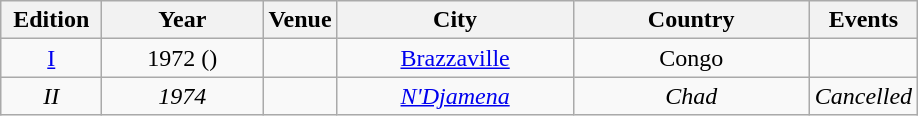<table class="wikitable" style="text-align:center">
<tr>
<th width=60>Edition</th>
<th width=100>Year</th>
<th>Venue</th>
<th width=150>City</th>
<th width=150>Country</th>
<th>Events</th>
</tr>
<tr>
<td><a href='#'>I</a></td>
<td>1972 ()</td>
<td></td>
<td><a href='#'>Brazzaville</a></td>
<td>Congo</td>
<td></td>
</tr>
<tr>
<td><em>II</em></td>
<td><em>1974</em></td>
<td></td>
<td><em><a href='#'>N'Djamena</a></em></td>
<td><em>Chad</em></td>
<td><em>Cancelled</em></td>
</tr>
</table>
